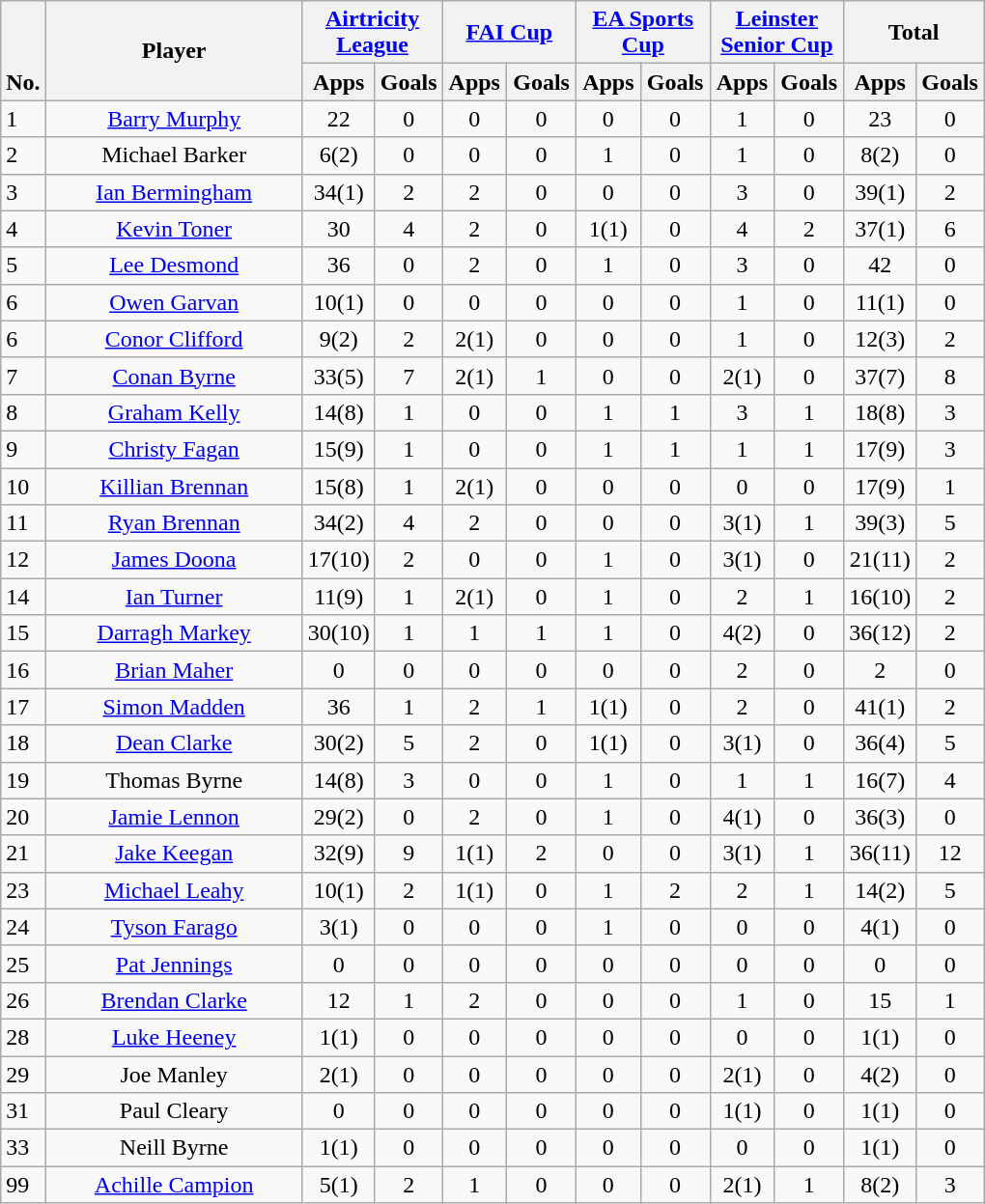<table class="wikitable" style="text-align:center">
<tr>
<th rowspan="2" style="vertical-align:bottom">No.</th>
<th rowspan="2" style="width:170px">Player</th>
<th colspan="2" style="width:85px"><a href='#'>Airtricity League</a></th>
<th colspan="2" style="width:85px"><a href='#'>FAI Cup</a></th>
<th colspan="2" style="width:85px"><a href='#'>EA Sports Cup</a></th>
<th colspan="2" style="width:85px"><a href='#'>Leinster Senior Cup</a></th>
<th colspan="2" style="width:85px">Total</th>
</tr>
<tr>
<th>Apps</th>
<th>Goals</th>
<th>Apps</th>
<th>Goals</th>
<th>Apps</th>
<th>Goals</th>
<th>Apps</th>
<th>Goals</th>
<th>Apps</th>
<th>Goals</th>
</tr>
<tr>
<td align="left">1</td>
<td><a href='#'>Barry Murphy</a></td>
<td>22</td>
<td>0</td>
<td>0</td>
<td>0</td>
<td>0</td>
<td>0</td>
<td>1</td>
<td>0</td>
<td>23</td>
<td>0</td>
</tr>
<tr>
<td align="left">2</td>
<td>Michael Barker</td>
<td>6(2)</td>
<td>0</td>
<td>0</td>
<td>0</td>
<td>1</td>
<td>0</td>
<td>1</td>
<td>0</td>
<td>8(2)</td>
<td>0</td>
</tr>
<tr>
<td align="left">3</td>
<td><a href='#'>Ian Bermingham</a></td>
<td>34(1)</td>
<td>2</td>
<td>2</td>
<td>0</td>
<td>0</td>
<td>0</td>
<td>3</td>
<td>0</td>
<td>39(1)</td>
<td>2</td>
</tr>
<tr>
<td align="left">4</td>
<td><a href='#'>Kevin Toner</a></td>
<td>30</td>
<td>4</td>
<td>2</td>
<td>0</td>
<td>1(1)</td>
<td>0</td>
<td>4</td>
<td>2</td>
<td>37(1)</td>
<td>6</td>
</tr>
<tr>
<td align="left">5</td>
<td><a href='#'>Lee Desmond</a></td>
<td>36</td>
<td>0</td>
<td>2</td>
<td>0</td>
<td>1</td>
<td>0</td>
<td>3</td>
<td>0</td>
<td>42</td>
<td>0</td>
</tr>
<tr>
<td align="left">6</td>
<td><a href='#'>Owen Garvan</a></td>
<td>10(1)</td>
<td>0</td>
<td>0</td>
<td>0</td>
<td>0</td>
<td>0</td>
<td>1</td>
<td>0</td>
<td>11(1)</td>
<td>0</td>
</tr>
<tr>
<td align="left">6</td>
<td><a href='#'>Conor Clifford</a></td>
<td>9(2)</td>
<td>2</td>
<td>2(1)</td>
<td>0</td>
<td>0</td>
<td>0</td>
<td>1</td>
<td>0</td>
<td>12(3)</td>
<td>2</td>
</tr>
<tr>
<td align="left">7</td>
<td><a href='#'>Conan Byrne</a></td>
<td>33(5)</td>
<td>7</td>
<td>2(1)</td>
<td>1</td>
<td>0</td>
<td>0</td>
<td>2(1)</td>
<td>0</td>
<td>37(7)</td>
<td>8</td>
</tr>
<tr>
<td align="left">8</td>
<td><a href='#'>Graham Kelly</a></td>
<td>14(8)</td>
<td>1</td>
<td>0</td>
<td>0</td>
<td>1</td>
<td>1</td>
<td>3</td>
<td>1</td>
<td>18(8)</td>
<td>3</td>
</tr>
<tr>
<td align="left">9</td>
<td><a href='#'>Christy Fagan</a></td>
<td>15(9)</td>
<td>1</td>
<td>0</td>
<td>0</td>
<td>1</td>
<td>1</td>
<td>1</td>
<td>1</td>
<td>17(9)</td>
<td>3</td>
</tr>
<tr>
<td align="left">10</td>
<td><a href='#'>Killian Brennan</a></td>
<td>15(8)</td>
<td>1</td>
<td>2(1)</td>
<td>0</td>
<td>0</td>
<td>0</td>
<td>0</td>
<td>0</td>
<td>17(9)</td>
<td>1</td>
</tr>
<tr>
<td align="left">11</td>
<td><a href='#'>Ryan Brennan</a></td>
<td>34(2)</td>
<td>4</td>
<td>2</td>
<td>0</td>
<td>0</td>
<td>0</td>
<td>3(1)</td>
<td>1</td>
<td>39(3)</td>
<td>5</td>
</tr>
<tr>
<td align="left">12</td>
<td><a href='#'>James Doona</a></td>
<td>17(10)</td>
<td>2</td>
<td>0</td>
<td>0</td>
<td>1</td>
<td>0</td>
<td>3(1)</td>
<td>0</td>
<td>21(11)</td>
<td>2</td>
</tr>
<tr>
<td align="left">14</td>
<td><a href='#'>Ian Turner</a></td>
<td>11(9)</td>
<td>1</td>
<td>2(1)</td>
<td>0</td>
<td>1</td>
<td>0</td>
<td>2</td>
<td>1</td>
<td>16(10)</td>
<td>2</td>
</tr>
<tr>
<td align="left">15</td>
<td><a href='#'>Darragh Markey</a></td>
<td>30(10)</td>
<td>1</td>
<td>1</td>
<td>1</td>
<td>1</td>
<td>0</td>
<td>4(2)</td>
<td>0</td>
<td>36(12)</td>
<td>2</td>
</tr>
<tr>
<td align="left">16</td>
<td><a href='#'>Brian Maher</a></td>
<td>0</td>
<td>0</td>
<td>0</td>
<td>0</td>
<td>0</td>
<td>0</td>
<td>2</td>
<td>0</td>
<td>2</td>
<td>0</td>
</tr>
<tr>
<td align="left">17</td>
<td><a href='#'>Simon Madden</a></td>
<td>36</td>
<td>1</td>
<td>2</td>
<td>1</td>
<td>1(1)</td>
<td>0</td>
<td>2</td>
<td>0</td>
<td>41(1)</td>
<td>2</td>
</tr>
<tr>
<td align="left">18</td>
<td><a href='#'>Dean Clarke</a></td>
<td>30(2)</td>
<td>5</td>
<td>2</td>
<td>0</td>
<td>1(1)</td>
<td>0</td>
<td>3(1)</td>
<td>0</td>
<td>36(4)</td>
<td>5</td>
</tr>
<tr>
<td align="left">19</td>
<td>Thomas Byrne</td>
<td>14(8)</td>
<td>3</td>
<td>0</td>
<td>0</td>
<td>1</td>
<td>0</td>
<td>1</td>
<td>1</td>
<td>16(7)</td>
<td>4</td>
</tr>
<tr>
<td align="left">20</td>
<td><a href='#'>Jamie Lennon</a></td>
<td>29(2)</td>
<td>0</td>
<td>2</td>
<td>0</td>
<td>1</td>
<td>0</td>
<td>4(1)</td>
<td>0</td>
<td>36(3)</td>
<td>0</td>
</tr>
<tr>
<td align="left">21</td>
<td><a href='#'>Jake Keegan</a></td>
<td>32(9)</td>
<td>9</td>
<td>1(1)</td>
<td>2</td>
<td>0</td>
<td>0</td>
<td>3(1)</td>
<td>1</td>
<td>36(11)</td>
<td>12</td>
</tr>
<tr>
<td align="left">23</td>
<td><a href='#'>Michael Leahy</a></td>
<td>10(1)</td>
<td>2</td>
<td>1(1)</td>
<td>0</td>
<td>1</td>
<td>2</td>
<td>2</td>
<td>1</td>
<td>14(2)</td>
<td>5</td>
</tr>
<tr>
<td align="left">24</td>
<td><a href='#'>Tyson Farago</a></td>
<td>3(1)</td>
<td>0</td>
<td>0</td>
<td>0</td>
<td>1</td>
<td>0</td>
<td>0</td>
<td>0</td>
<td>4(1)</td>
<td>0</td>
</tr>
<tr>
<td align="left">25</td>
<td><a href='#'>Pat Jennings</a></td>
<td>0</td>
<td>0</td>
<td>0</td>
<td>0</td>
<td>0</td>
<td>0</td>
<td>0</td>
<td>0</td>
<td>0</td>
<td>0</td>
</tr>
<tr>
<td align="left">26</td>
<td><a href='#'>Brendan Clarke</a></td>
<td>12</td>
<td>1</td>
<td>2</td>
<td>0</td>
<td>0</td>
<td>0</td>
<td>1</td>
<td>0</td>
<td>15</td>
<td>1</td>
</tr>
<tr>
<td align="left">28</td>
<td><a href='#'>Luke Heeney</a></td>
<td>1(1)</td>
<td>0</td>
<td>0</td>
<td>0</td>
<td>0</td>
<td>0</td>
<td>0</td>
<td>0</td>
<td>1(1)</td>
<td>0</td>
</tr>
<tr>
<td align="left">29</td>
<td>Joe Manley</td>
<td>2(1)</td>
<td>0</td>
<td>0</td>
<td>0</td>
<td>0</td>
<td>0</td>
<td>2(1)</td>
<td>0</td>
<td>4(2)</td>
<td>0</td>
</tr>
<tr>
<td align="left">31</td>
<td>Paul Cleary</td>
<td>0</td>
<td>0</td>
<td>0</td>
<td>0</td>
<td>0</td>
<td>0</td>
<td>1(1)</td>
<td>0</td>
<td>1(1)</td>
<td>0</td>
</tr>
<tr>
<td align="left">33</td>
<td>Neill Byrne</td>
<td>1(1)</td>
<td>0</td>
<td>0</td>
<td>0</td>
<td>0</td>
<td>0</td>
<td>0</td>
<td>0</td>
<td>1(1)</td>
<td>0</td>
</tr>
<tr>
<td align="left">99</td>
<td><a href='#'>Achille Campion</a></td>
<td>5(1)</td>
<td>2</td>
<td>1</td>
<td>0</td>
<td>0</td>
<td>0</td>
<td>2(1)</td>
<td>1</td>
<td>8(2)</td>
<td>3</td>
</tr>
</table>
